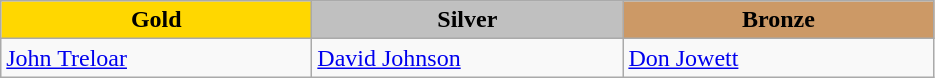<table class="wikitable" style="text-align:left">
<tr align="center">
<td width=200 bgcolor=gold><strong>Gold</strong></td>
<td width=200 bgcolor=silver><strong>Silver</strong></td>
<td width=200 bgcolor=CC9966><strong>Bronze</strong></td>
</tr>
<tr>
<td><a href='#'>John Treloar</a><br><em></em></td>
<td><a href='#'>David Johnson</a><br><em></em></td>
<td><a href='#'>Don Jowett</a><br><em></em></td>
</tr>
</table>
